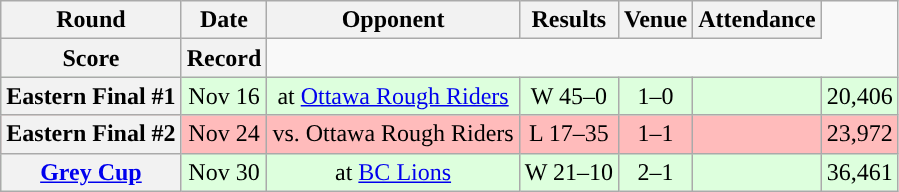<table class="wikitable" style="text-align:center">
<tr>
<th>Round</th>
<th>Date</th>
<th>Opponent</th>
<th>Results</th>
<th>Venue</th>
<th>Attendance</th>
</tr>
<tr>
<th>Score</th>
<th>Record</th>
</tr>
<tr style="background:#ddffdd">
<th>Eastern Final #1</th>
<td>Nov 16</td>
<td>at <a href='#'>Ottawa Rough Riders</a></td>
<td>W 45–0</td>
<td>1–0</td>
<td></td>
<td>20,406</td>
</tr>
<tr style="background:#ffbbbb">
<th>Eastern Final #2</th>
<td>Nov 24</td>
<td>vs. Ottawa Rough Riders</td>
<td>L 17–35</td>
<td>1–1</td>
<td></td>
<td>23,972</td>
</tr>
<tr style="background:#ddffdd">
<th><a href='#'>Grey Cup</a></th>
<td>Nov 30</td>
<td>at <a href='#'>BC Lions</a></td>
<td>W 21–10</td>
<td>2–1</td>
<td></td>
<td>36,461</td>
</tr>
</table>
